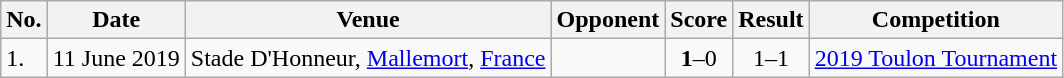<table class="wikitable" style="font-size:100%;">
<tr>
<th>No.</th>
<th>Date</th>
<th>Venue</th>
<th>Opponent</th>
<th>Score</th>
<th>Result</th>
<th>Competition</th>
</tr>
<tr>
<td>1.</td>
<td>11 June 2019</td>
<td>Stade D'Honneur, <a href='#'>Mallemort</a>, <a href='#'>France</a></td>
<td></td>
<td align=center><strong>1</strong>–0</td>
<td align=center>1–1</td>
<td><a href='#'>2019 Toulon Tournament</a></td>
</tr>
</table>
